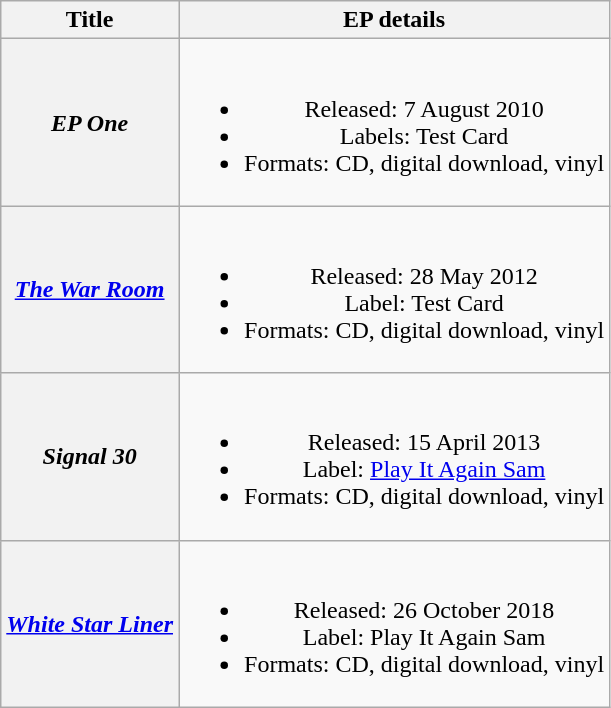<table class="wikitable plainrowheaders" style="text-align:center;">
<tr>
<th scope="col">Title</th>
<th scope="col">EP details</th>
</tr>
<tr>
<th scope="row"><em>EP One</em></th>
<td><br><ul><li>Released: 7 August 2010</li><li>Labels: Test Card</li><li>Formats: CD, digital download, vinyl</li></ul></td>
</tr>
<tr>
<th scope="row"><em><a href='#'>The War Room</a></em></th>
<td><br><ul><li>Released: 28 May 2012</li><li>Label: Test Card</li><li>Formats: CD, digital download, vinyl</li></ul></td>
</tr>
<tr>
<th scope="row"><em>Signal 30</em></th>
<td><br><ul><li>Released: 15 April 2013</li><li>Label: <a href='#'>Play It Again Sam</a></li><li>Formats: CD, digital download, vinyl</li></ul></td>
</tr>
<tr>
<th scope="row"><em><a href='#'>White Star Liner</a></em></th>
<td><br><ul><li>Released: 26 October 2018</li><li>Label: Play It Again Sam</li><li>Formats: CD, digital download, vinyl</li></ul></td>
</tr>
</table>
